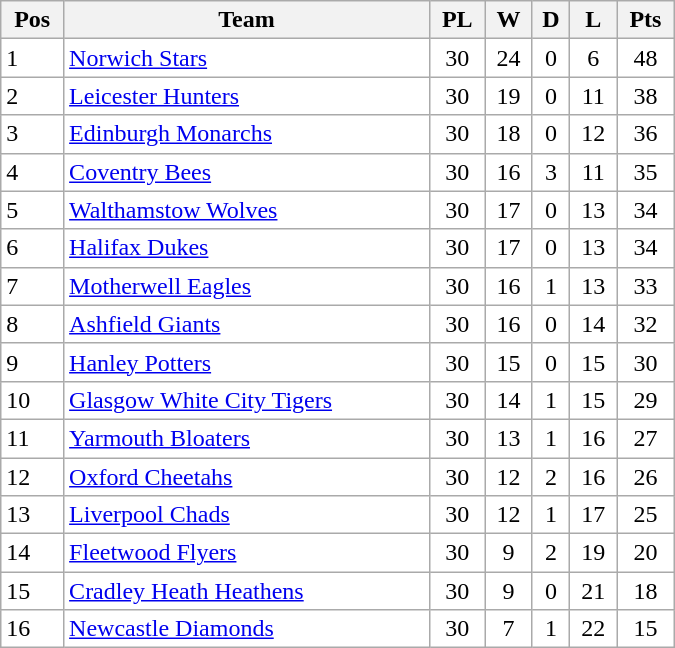<table class=wikitable width="450" style="background:#FFFFFF;">
<tr>
<th>Pos</th>
<th>Team</th>
<th>PL</th>
<th>W</th>
<th>D</th>
<th>L</th>
<th>Pts</th>
</tr>
<tr>
<td>1</td>
<td><a href='#'>Norwich Stars</a></td>
<td align="center">30</td>
<td align="center">24</td>
<td align="center">0</td>
<td align="center">6</td>
<td align="center">48</td>
</tr>
<tr>
<td>2</td>
<td><a href='#'>Leicester Hunters</a></td>
<td align="center">30</td>
<td align="center">19</td>
<td align="center">0</td>
<td align="center">11</td>
<td align="center">38</td>
</tr>
<tr>
<td>3</td>
<td><a href='#'>Edinburgh Monarchs</a></td>
<td align="center">30</td>
<td align="center">18</td>
<td align="center">0</td>
<td align="center">12</td>
<td align="center">36</td>
</tr>
<tr>
<td>4</td>
<td><a href='#'>Coventry Bees</a></td>
<td align="center">30</td>
<td align="center">16</td>
<td align="center">3</td>
<td align="center">11</td>
<td align="center">35</td>
</tr>
<tr>
<td>5</td>
<td><a href='#'>Walthamstow Wolves</a></td>
<td align="center">30</td>
<td align="center">17</td>
<td align="center">0</td>
<td align="center">13</td>
<td align="center">34</td>
</tr>
<tr>
<td>6</td>
<td><a href='#'>Halifax Dukes</a></td>
<td align="center">30</td>
<td align="center">17</td>
<td align="center">0</td>
<td align="center">13</td>
<td align="center">34</td>
</tr>
<tr>
<td>7</td>
<td><a href='#'>Motherwell Eagles</a></td>
<td align="center">30</td>
<td align="center">16</td>
<td align="center">1</td>
<td align="center">13</td>
<td align="center">33</td>
</tr>
<tr>
<td>8</td>
<td><a href='#'>Ashfield Giants</a></td>
<td align="center">30</td>
<td align="center">16</td>
<td align="center">0</td>
<td align="center">14</td>
<td align="center">32</td>
</tr>
<tr>
<td>9</td>
<td><a href='#'>Hanley Potters</a></td>
<td align="center">30</td>
<td align="center">15</td>
<td align="center">0</td>
<td align="center">15</td>
<td align="center">30</td>
</tr>
<tr>
<td>10</td>
<td><a href='#'>Glasgow White City Tigers</a></td>
<td align="center">30</td>
<td align="center">14</td>
<td align="center">1</td>
<td align="center">15</td>
<td align="center">29</td>
</tr>
<tr>
<td>11</td>
<td><a href='#'>Yarmouth Bloaters</a></td>
<td align="center">30</td>
<td align="center">13</td>
<td align="center">1</td>
<td align="center">16</td>
<td align="center">27</td>
</tr>
<tr>
<td>12</td>
<td><a href='#'>Oxford Cheetahs</a></td>
<td align="center">30</td>
<td align="center">12</td>
<td align="center">2</td>
<td align="center">16</td>
<td align="center">26</td>
</tr>
<tr>
<td>13</td>
<td><a href='#'>Liverpool Chads</a></td>
<td align="center">30</td>
<td align="center">12</td>
<td align="center">1</td>
<td align="center">17</td>
<td align="center">25</td>
</tr>
<tr>
<td>14</td>
<td><a href='#'>Fleetwood Flyers</a></td>
<td align="center">30</td>
<td align="center">9</td>
<td align="center">2</td>
<td align="center">19</td>
<td align="center">20</td>
</tr>
<tr>
<td>15</td>
<td><a href='#'>Cradley Heath Heathens</a></td>
<td align="center">30</td>
<td align="center">9</td>
<td align="center">0</td>
<td align="center">21</td>
<td align="center">18</td>
</tr>
<tr>
<td>16</td>
<td><a href='#'>Newcastle Diamonds</a></td>
<td align="center">30</td>
<td align="center">7</td>
<td align="center">1</td>
<td align="center">22</td>
<td align="center">15</td>
</tr>
</table>
